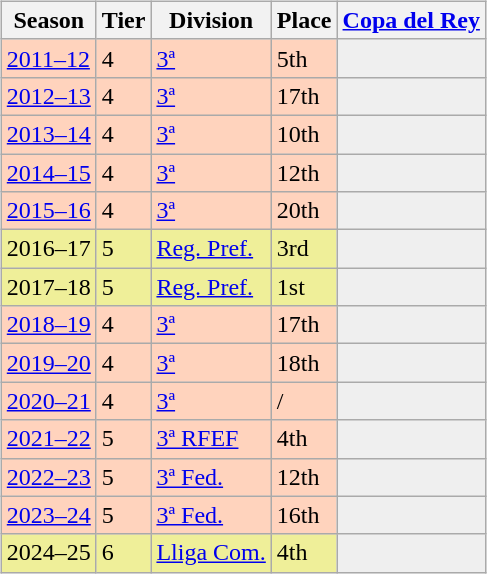<table>
<tr>
<td valign="top" width=0%><br><table class="wikitable">
<tr style="background:#f0f6fa;">
<th>Season</th>
<th>Tier</th>
<th>Division</th>
<th>Place</th>
<th><a href='#'>Copa del Rey</a></th>
</tr>
<tr>
<td style="background:#FFD3BD;"><a href='#'>2011–12</a></td>
<td style="background:#FFD3BD;">4</td>
<td style="background:#FFD3BD;"><a href='#'>3ª</a></td>
<td style="background:#FFD3BD;">5th</td>
<td style="background:#efefef;"></td>
</tr>
<tr>
<td style="background:#FFD3BD;"><a href='#'>2012–13</a></td>
<td style="background:#FFD3BD;">4</td>
<td style="background:#FFD3BD;"><a href='#'>3ª</a></td>
<td style="background:#FFD3BD;">17th</td>
<td style="background:#efefef;"></td>
</tr>
<tr>
<td style="background:#FFD3BD;"><a href='#'>2013–14</a></td>
<td style="background:#FFD3BD;">4</td>
<td style="background:#FFD3BD;"><a href='#'>3ª</a></td>
<td style="background:#FFD3BD;">10th</td>
<td style="background:#efefef;"></td>
</tr>
<tr>
<td style="background:#FFD3BD;"><a href='#'>2014–15</a></td>
<td style="background:#FFD3BD;">4</td>
<td style="background:#FFD3BD;"><a href='#'>3ª</a></td>
<td style="background:#FFD3BD;">12th</td>
<td style="background:#efefef;"></td>
</tr>
<tr>
<td style="background:#FFD3BD;"><a href='#'>2015–16</a></td>
<td style="background:#FFD3BD;">4</td>
<td style="background:#FFD3BD;"><a href='#'>3ª</a></td>
<td style="background:#FFD3BD;">20th</td>
<td style="background:#efefef;"></td>
</tr>
<tr>
<td style="background:#EFEF99;">2016–17</td>
<td style="background:#EFEF99;">5</td>
<td style="background:#EFEF99;"><a href='#'>Reg. Pref.</a></td>
<td style="background:#EFEF99;">3rd</td>
<th style="background:#efefef;"></th>
</tr>
<tr>
<td style="background:#EFEF99;">2017–18</td>
<td style="background:#EFEF99;">5</td>
<td style="background:#EFEF99;"><a href='#'>Reg. Pref.</a></td>
<td style="background:#EFEF99;">1st</td>
<th style="background:#efefef;"></th>
</tr>
<tr>
<td style="background:#FFD3BD;"><a href='#'>2018–19</a></td>
<td style="background:#FFD3BD;">4</td>
<td style="background:#FFD3BD;"><a href='#'>3ª</a></td>
<td style="background:#FFD3BD;">17th</td>
<td style="background:#efefef;"></td>
</tr>
<tr>
<td style="background:#FFD3BD;"><a href='#'>2019–20</a></td>
<td style="background:#FFD3BD;">4</td>
<td style="background:#FFD3BD;"><a href='#'>3ª</a></td>
<td style="background:#FFD3BD;">18th</td>
<td style="background:#efefef;"></td>
</tr>
<tr>
<td style="background:#FFD3BD;"><a href='#'>2020–21</a></td>
<td style="background:#FFD3BD;">4</td>
<td style="background:#FFD3BD;"><a href='#'>3ª</a></td>
<td style="background:#FFD3BD;"> / </td>
<th style="background:#efefef;"></th>
</tr>
<tr>
<td style="background:#FFD3BD;"><a href='#'>2021–22</a></td>
<td style="background:#FFD3BD;">5</td>
<td style="background:#FFD3BD;"><a href='#'>3ª RFEF</a></td>
<td style="background:#FFD3BD;">4th</td>
<th style="background:#efefef;"></th>
</tr>
<tr>
<td style="background:#FFD3BD;"><a href='#'>2022–23</a></td>
<td style="background:#FFD3BD;">5</td>
<td style="background:#FFD3BD;"><a href='#'>3ª Fed.</a></td>
<td style="background:#FFD3BD;">12th</td>
<th style="background:#efefef;"></th>
</tr>
<tr>
<td style="background:#FFD3BD;"><a href='#'>2023–24</a></td>
<td style="background:#FFD3BD;">5</td>
<td style="background:#FFD3BD;"><a href='#'>3ª Fed.</a></td>
<td style="background:#FFD3BD;">16th</td>
<th style="background:#efefef;"></th>
</tr>
<tr>
<td style="background:#EFEF99;">2024–25</td>
<td style="background:#EFEF99;">6</td>
<td style="background:#EFEF99;"><a href='#'>Lliga Com.</a></td>
<td style="background:#EFEF99;">4th</td>
<th style="background:#efefef;"></th>
</tr>
</table>
</td>
</tr>
</table>
